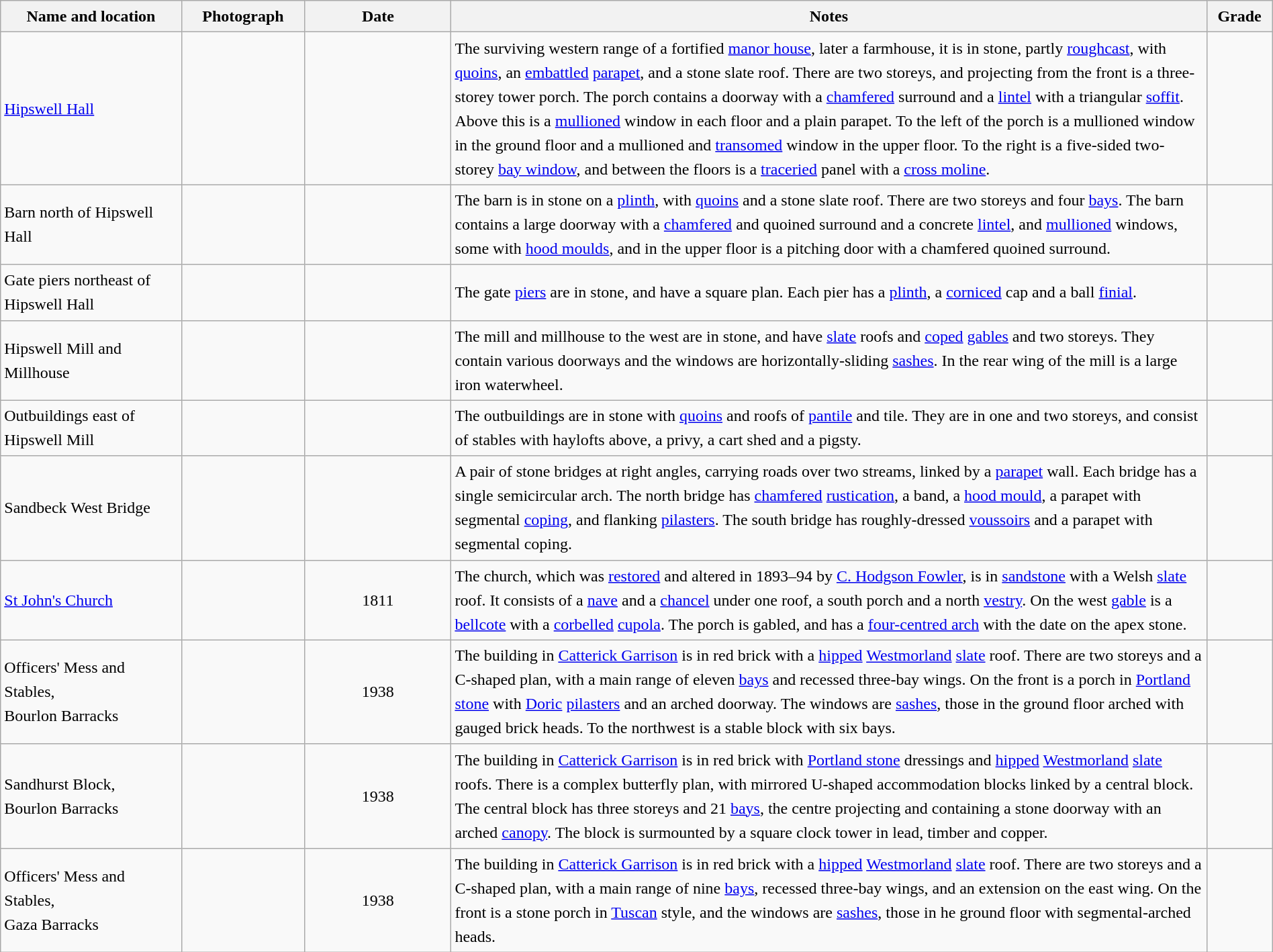<table class="wikitable sortable plainrowheaders" style="width:100%; border:0px; text-align:left; line-height:150%">
<tr>
<th scope="col"  style="width:150px">Name and location</th>
<th scope="col"  style="width:100px" class="unsortable">Photograph</th>
<th scope="col"  style="width:120px">Date</th>
<th scope="col"  style="width:650px" class="unsortable">Notes</th>
<th scope="col"  style="width:50px">Grade</th>
</tr>
<tr>
<td><a href='#'>Hipswell Hall</a><br><small></small></td>
<td></td>
<td align="center"></td>
<td>The surviving western range of a fortified <a href='#'>manor house</a>, later a farmhouse, it is in stone, partly <a href='#'>roughcast</a>, with <a href='#'>quoins</a>, an <a href='#'>embattled</a> <a href='#'>parapet</a>, and a stone slate roof. There are two storeys, and projecting from the front is a three-storey tower porch. The porch contains a doorway with a <a href='#'>chamfered</a> surround and a <a href='#'>lintel</a> with a triangular <a href='#'>soffit</a>. Above this is a <a href='#'>mullioned</a> window in each floor and a plain parapet. To the left of the porch is a mullioned window in the ground floor and a mullioned and <a href='#'>transomed</a> window in the upper floor. To the right is a five-sided two-storey <a href='#'>bay window</a>, and between the floors is a <a href='#'>traceried</a> panel with a <a href='#'>cross moline</a>.</td>
<td align="center" ></td>
</tr>
<tr>
<td>Barn north of Hipswell Hall<br><small></small></td>
<td></td>
<td align="center"></td>
<td>The barn is in stone on a <a href='#'>plinth</a>, with <a href='#'>quoins</a> and a stone slate roof. There are two storeys and four <a href='#'>bays</a>. The barn contains a large doorway with a <a href='#'>chamfered</a> and quoined surround and a concrete <a href='#'>lintel</a>, and <a href='#'>mullioned</a> windows, some with <a href='#'>hood moulds</a>, and in the upper floor is a pitching door with a chamfered quoined surround.</td>
<td align="center" ></td>
</tr>
<tr>
<td>Gate piers northeast of Hipswell Hall<br><small></small></td>
<td></td>
<td align="center"></td>
<td>The gate <a href='#'>piers</a> are in stone, and have a square plan. Each pier has a <a href='#'>plinth</a>, a <a href='#'>corniced</a> cap and a ball <a href='#'>finial</a>.</td>
<td align="center" ></td>
</tr>
<tr>
<td>Hipswell Mill and Millhouse<br><small></small></td>
<td></td>
<td align="center"></td>
<td>The mill and millhouse to the west are in stone, and have <a href='#'>slate</a> roofs and <a href='#'>coped</a> <a href='#'>gables</a> and two storeys. They contain various doorways and the windows are horizontally-sliding <a href='#'>sashes</a>. In the rear wing of the mill is a large iron waterwheel.</td>
<td align="center" ></td>
</tr>
<tr>
<td>Outbuildings east of Hipswell Mill<br><small></small></td>
<td></td>
<td align="center"></td>
<td>The outbuildings are in stone with <a href='#'>quoins</a> and roofs of <a href='#'>pantile</a> and tile. They are in one and two storeys, and consist of stables with haylofts above, a privy, a cart shed and a pigsty.</td>
<td align="center" ></td>
</tr>
<tr>
<td>Sandbeck West Bridge<br><small></small></td>
<td></td>
<td align="center"></td>
<td>A pair of stone bridges at right angles, carrying roads over two streams, linked by a <a href='#'>parapet</a> wall. Each bridge has a single semicircular arch. The north bridge has <a href='#'>chamfered</a> <a href='#'>rustication</a>, a band, a <a href='#'>hood mould</a>, a parapet with segmental <a href='#'>coping</a>, and flanking <a href='#'>pilasters</a>. The south bridge has roughly-dressed <a href='#'>voussoirs</a> and a parapet with segmental coping.</td>
<td align="center" ></td>
</tr>
<tr>
<td><a href='#'>St John's Church</a><br><small></small></td>
<td></td>
<td align="center">1811</td>
<td>The church, which was <a href='#'>restored</a> and altered in 1893–94 by <a href='#'>C. Hodgson Fowler</a>, is in <a href='#'>sandstone</a> with a Welsh <a href='#'>slate</a> roof. It consists of a <a href='#'>nave</a> and a <a href='#'>chancel</a> under one roof, a south porch and a north <a href='#'>vestry</a>. On the west <a href='#'>gable</a> is a <a href='#'>bellcote</a> with a <a href='#'>corbelled</a> <a href='#'>cupola</a>. The porch is gabled, and has a <a href='#'>four-centred arch</a> with the date on the apex stone.</td>
<td align="center" ></td>
</tr>
<tr>
<td>Officers' Mess and Stables,<br>Bourlon Barracks<br><small></small></td>
<td></td>
<td align="center">1938</td>
<td>The building in <a href='#'>Catterick Garrison</a> is in red brick with a <a href='#'>hipped</a> <a href='#'>Westmorland</a> <a href='#'>slate</a> roof. There are two storeys and a C-shaped plan, with a main range of eleven <a href='#'>bays</a> and recessed three-bay wings. On the front is a porch in <a href='#'>Portland stone</a> with <a href='#'>Doric</a> <a href='#'>pilasters</a> and an arched doorway. The windows are <a href='#'>sashes</a>, those in the ground floor arched with  gauged brick heads. To the northwest is a stable block with six bays.</td>
<td align="center" ></td>
</tr>
<tr>
<td>Sandhurst Block,<br>Bourlon Barracks<br><small></small></td>
<td></td>
<td align="center">1938</td>
<td>The building in <a href='#'>Catterick Garrison</a> is in red brick with <a href='#'>Portland stone</a> dressings and <a href='#'>hipped</a> <a href='#'>Westmorland</a> <a href='#'>slate</a> roofs. There is a complex butterfly plan, with mirrored U-shaped accommodation blocks linked by a central block. The central block has three storeys and 21 <a href='#'>bays</a>, the centre projecting and containing a stone doorway with an arched <a href='#'>canopy</a>. The block is surmounted by a square clock tower in lead, timber and copper.</td>
<td align="center" ></td>
</tr>
<tr>
<td>Officers' Mess and Stables,<br>Gaza Barracks<br><small></small></td>
<td></td>
<td align="center">1938</td>
<td>The building in <a href='#'>Catterick Garrison</a> is in red brick with a <a href='#'>hipped</a> <a href='#'>Westmorland</a> <a href='#'>slate</a> roof. There are two storeys and a C-shaped plan, with a main range of nine <a href='#'>bays</a>, recessed three-bay wings, and an extension on the east wing. On the front is a stone porch in <a href='#'>Tuscan</a> style, and the windows are <a href='#'>sashes</a>, those in he ground floor with segmental-arched heads.</td>
<td align="center" ></td>
</tr>
<tr>
</tr>
</table>
